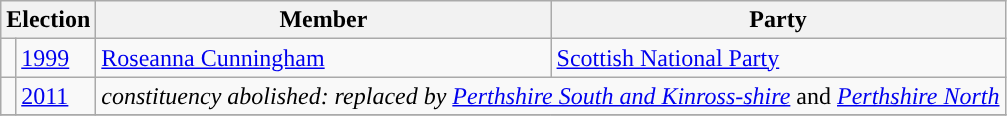<table class="wikitable">
<tr>
<th colspan="2">Election</th>
<th>Member</th>
<th>Party</th>
</tr>
<tr>
<td style="background-color: "></td>
<td><a href='#'>1999</a></td>
<td><a href='#'>Roseanna Cunningham</a></td>
<td><a href='#'>Scottish National Party</a></td>
</tr>
<tr>
<td style="background-color:"></td>
<td><a href='#'>2011</a></td>
<td colspan="3"><em>constituency abolished: replaced by <a href='#'>Perthshire South and Kinross-shire</a></em> and <em><a href='#'>Perthshire North</a></em></td>
</tr>
<tr>
</tr>
</table>
